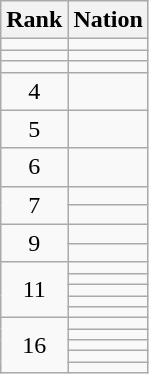<table class="wikitable sortable" style="text-align:center">
<tr>
<th>Rank</th>
<th>Nation</th>
</tr>
<tr>
<td></td>
<td align=left></td>
</tr>
<tr>
<td></td>
<td align=left></td>
</tr>
<tr>
<td></td>
<td align=left></td>
</tr>
<tr>
<td>4</td>
<td align=left></td>
</tr>
<tr>
<td>5</td>
<td align=left></td>
</tr>
<tr>
<td>6</td>
<td align=left></td>
</tr>
<tr>
<td rowspan=2>7</td>
<td align=left></td>
</tr>
<tr>
<td align=left></td>
</tr>
<tr>
<td rowspan=2>9</td>
<td align=left></td>
</tr>
<tr>
<td align=left></td>
</tr>
<tr>
<td rowspan=5>11</td>
<td align=left></td>
</tr>
<tr>
<td align=left></td>
</tr>
<tr>
<td align=left></td>
</tr>
<tr>
<td align=left></td>
</tr>
<tr>
<td align=left></td>
</tr>
<tr>
<td rowspan=5>16</td>
<td align=left></td>
</tr>
<tr>
<td align=left></td>
</tr>
<tr>
<td align=left></td>
</tr>
<tr>
<td align=left></td>
</tr>
<tr>
<td align=left></td>
</tr>
</table>
